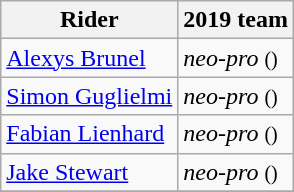<table class="wikitable">
<tr>
<th>Rider</th>
<th>2019 team</th>
</tr>
<tr>
<td><a href='#'>Alexys Brunel</a></td>
<td><em>neo-pro</em> <small>()</small></td>
</tr>
<tr>
<td><a href='#'>Simon Guglielmi</a></td>
<td><em>neo-pro</em> <small>()</small></td>
</tr>
<tr>
<td><a href='#'>Fabian Lienhard</a></td>
<td><em>neo-pro</em> <small>()</small></td>
</tr>
<tr>
<td><a href='#'>Jake Stewart</a></td>
<td><em>neo-pro</em> <small>()</small></td>
</tr>
<tr>
</tr>
</table>
